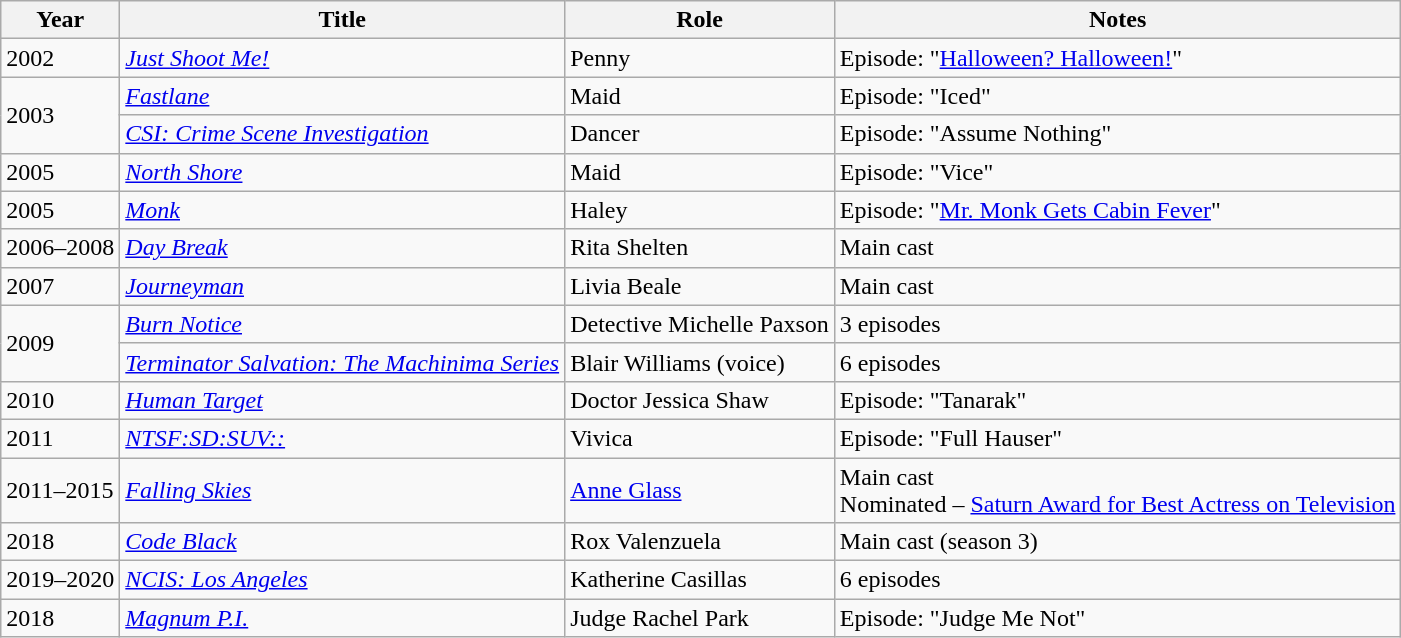<table class="wikitable sortable plainrowheaders">
<tr>
<th scope="col">Year</th>
<th scope="col">Title</th>
<th scope="col">Role</th>
<th scope="col" class="unsortable">Notes</th>
</tr>
<tr>
<td>2002</td>
<td><em><a href='#'>Just Shoot Me!</a></em></td>
<td>Penny</td>
<td>Episode: "<a href='#'>Halloween? Halloween!</a>"</td>
</tr>
<tr>
<td rowspan="2">2003</td>
<td><em><a href='#'>Fastlane</a></em></td>
<td>Maid</td>
<td>Episode: "Iced"</td>
</tr>
<tr>
<td><em><a href='#'>CSI: Crime Scene Investigation</a></em></td>
<td>Dancer</td>
<td>Episode: "Assume Nothing"</td>
</tr>
<tr>
<td>2005</td>
<td><em><a href='#'>North Shore</a></em></td>
<td>Maid</td>
<td>Episode: "Vice"</td>
</tr>
<tr>
<td>2005</td>
<td><em><a href='#'>Monk</a></em></td>
<td>Haley</td>
<td>Episode: "<a href='#'>Mr. Monk Gets Cabin Fever</a>"</td>
</tr>
<tr>
<td>2006–2008</td>
<td><em><a href='#'>Day Break</a></em></td>
<td>Rita Shelten</td>
<td>Main cast</td>
</tr>
<tr>
<td>2007</td>
<td><em><a href='#'>Journeyman</a></em></td>
<td>Livia Beale</td>
<td>Main cast</td>
</tr>
<tr>
<td rowspan="2">2009</td>
<td><em><a href='#'>Burn Notice</a></em></td>
<td>Detective Michelle Paxson</td>
<td>3 episodes</td>
</tr>
<tr>
<td><em><a href='#'>Terminator Salvation: The Machinima Series</a></em></td>
<td>Blair Williams (voice)</td>
<td>6 episodes</td>
</tr>
<tr>
<td>2010</td>
<td><em><a href='#'>Human Target</a></em></td>
<td>Doctor Jessica Shaw</td>
<td>Episode: "Tanarak"</td>
</tr>
<tr>
<td>2011</td>
<td><em><a href='#'>NTSF:SD:SUV::</a></em></td>
<td>Vivica</td>
<td>Episode: "Full Hauser"</td>
</tr>
<tr>
<td>2011–2015</td>
<td><em><a href='#'>Falling Skies</a></em></td>
<td><a href='#'>Anne Glass</a></td>
<td>Main cast<br>Nominated – <a href='#'>Saturn Award for Best Actress on Television</a></td>
</tr>
<tr>
<td>2018</td>
<td><em><a href='#'>Code Black</a></em></td>
<td>Rox Valenzuela</td>
<td>Main cast (season 3)</td>
</tr>
<tr>
<td>2019–2020</td>
<td><em><a href='#'>NCIS: Los Angeles</a></em></td>
<td>Katherine Casillas</td>
<td>6 episodes</td>
</tr>
<tr>
<td>2018</td>
<td><em><a href='#'>Magnum P.I.</a></em></td>
<td>Judge Rachel Park</td>
<td>Episode: "Judge Me Not"</td>
</tr>
</table>
